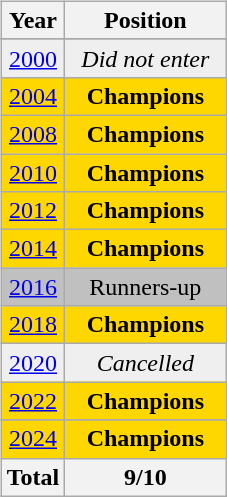<table>
<tr>
<td valign="top" width=0%><br><table class="wikitable" style="text-align: center;">
<tr>
<th>Year</th>
<th width="100">Position</th>
</tr>
<tr>
</tr>
<tr bgcolor="efefef">
<td> <a href='#'>2000</a></td>
<td colspan=1 rowspan=1 align=center><em>Did not enter</em></td>
</tr>
<tr bgcolor=gold>
<td> <a href='#'>2004</a></td>
<td><strong>Champions</strong></td>
</tr>
<tr bgcolor=gold>
<td> <a href='#'>2008</a></td>
<td><strong>Champions</strong></td>
</tr>
<tr bgcolor=gold>
<td> <a href='#'>2010</a></td>
<td><strong>Champions</strong></td>
</tr>
<tr bgcolor=gold>
<td> <a href='#'>2012</a></td>
<td><strong>Champions</strong></td>
</tr>
<tr bgcolor=gold>
<td> <a href='#'>2014</a></td>
<td><strong>Champions</strong></td>
</tr>
<tr bgcolor=silver>
<td> <a href='#'>2016</a></td>
<td>Runners-up</td>
</tr>
<tr bgcolor=gold>
<td> <a href='#'>2018</a></td>
<td><strong>Champions</strong></td>
</tr>
<tr bgcolor="efefef">
<td> <a href='#'>2020</a></td>
<td colspan=1 rowspan=1 align=center><em>Cancelled</em></td>
</tr>
<tr bgcolor=gold>
<td> <a href='#'>2022</a></td>
<td><strong>Champions</strong></td>
</tr>
<tr>
</tr>
<tr bgcolor=gold>
<td> <a href='#'>2024</a></td>
<td><strong>Champions</strong></td>
</tr>
<tr>
<th align="center">Total</th>
<th align="center">9/10</th>
</tr>
</table>
</td>
</tr>
</table>
